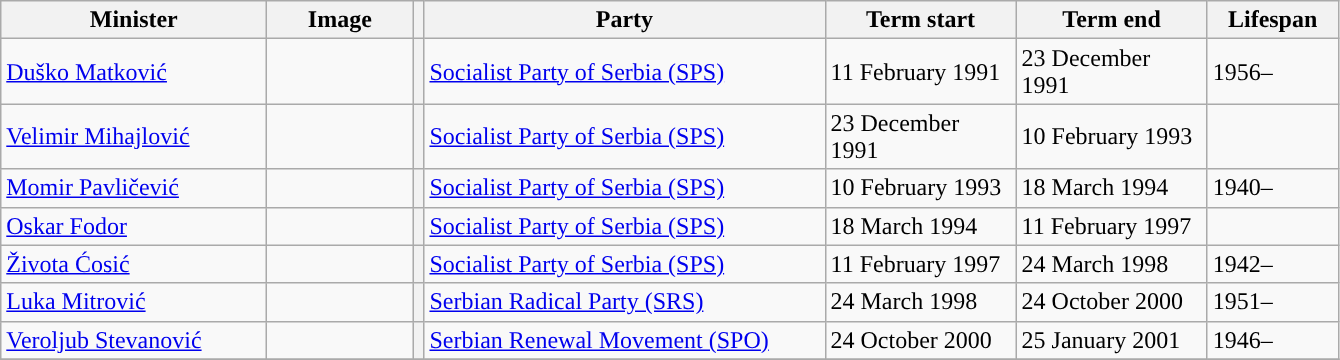<table class="wikitable" style="text-align: left;">
<tr>
<th width="170">Minister</th>
<th width="90">Image</th>
<th></th>
<th width="260">Party</th>
<th width="120">Term start</th>
<th width="120">Term end</th>
<th width="80">Lifespan</th>
</tr>
<tr>
<td><a href='#'>Duško Matković</a></td>
<td></td>
<th style="background:"></th>
<td><a href='#'>Socialist Party of Serbia (SPS)</a></td>
<td>11 February 1991</td>
<td>23 December 1991</td>
<td>1956–</td>
</tr>
<tr>
<td><a href='#'>Velimir Mihajlović</a></td>
<td></td>
<th style="background:"></th>
<td><a href='#'>Socialist Party of Serbia (SPS)</a></td>
<td>23 December 1991</td>
<td>10 February 1993</td>
<td></td>
</tr>
<tr>
<td><a href='#'>Momir Pavličević</a></td>
<td></td>
<th style="background:"></th>
<td><a href='#'>Socialist Party of Serbia (SPS)</a></td>
<td>10 February 1993</td>
<td>18 March 1994</td>
<td>1940–</td>
</tr>
<tr>
<td><a href='#'>Oskar Fodor</a></td>
<td></td>
<th style="background:"></th>
<td><a href='#'>Socialist Party of Serbia (SPS)</a></td>
<td>18 March 1994</td>
<td>11 February 1997</td>
<td></td>
</tr>
<tr>
<td><a href='#'>Života Ćosić</a></td>
<td></td>
<th style="background:"></th>
<td><a href='#'>Socialist Party of Serbia (SPS)</a></td>
<td>11 February 1997</td>
<td>24 March 1998</td>
<td>1942–</td>
</tr>
<tr>
<td><a href='#'>Luka Mitrović</a></td>
<td></td>
<th style="background:"></th>
<td><a href='#'>Serbian Radical Party (SRS)</a></td>
<td>24 March 1998</td>
<td>24 October 2000</td>
<td>1951–</td>
</tr>
<tr>
<td><a href='#'>Veroljub Stevanović</a></td>
<td></td>
<th style="background:"></th>
<td><a href='#'>Serbian Renewal Movement (SPO)</a></td>
<td>24 October 2000</td>
<td>25 January 2001</td>
<td>1946–</td>
</tr>
<tr>
</tr>
</table>
